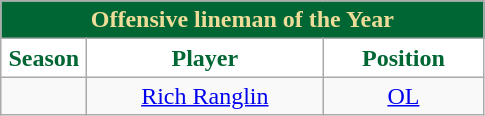<table class="wikitable sortable" style="text-align:center">
<tr>
<td colspan="4" style="background:#063; color:	#ed9;"><strong>Offensive lineman of the Year</strong></td>
</tr>
<tr>
<th style="width:50px; background:white; color:#063;">Season</th>
<th style="width:150px; background:white; color:#063;">Player</th>
<th style="width:100px; background:white; color:#063;">Position</th>
</tr>
<tr>
<td></td>
<td><a href='#'>Rich Ranglin</a></td>
<td><a href='#'>OL</a></td>
</tr>
</table>
